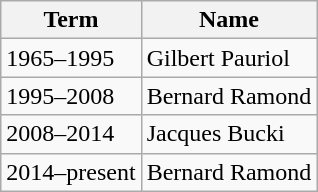<table class="wikitable">
<tr>
<th>Term</th>
<th>Name</th>
</tr>
<tr>
<td>1965–1995</td>
<td>Gilbert Pauriol</td>
</tr>
<tr>
<td>1995–2008</td>
<td>Bernard Ramond</td>
</tr>
<tr>
<td>2008–2014</td>
<td>Jacques Bucki</td>
</tr>
<tr>
<td>2014–present</td>
<td>Bernard Ramond</td>
</tr>
</table>
